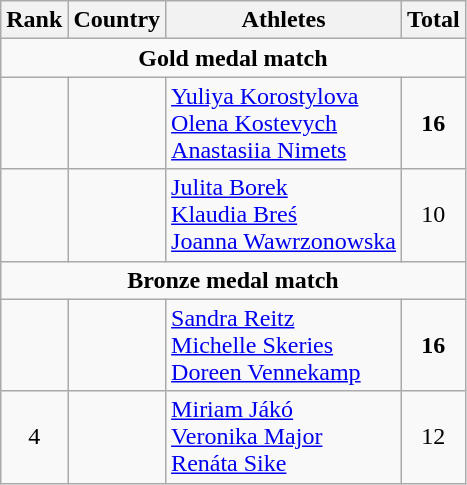<table class="wikitable" style="text-align:center">
<tr>
<th>Rank</th>
<th>Country</th>
<th>Athletes</th>
<th>Total</th>
</tr>
<tr>
<td colspan=4><strong>Gold medal match</strong></td>
</tr>
<tr>
<td></td>
<td align=left></td>
<td align=left><a href='#'>Yuliya Korostylova</a><br><a href='#'>Olena Kostevych</a><br><a href='#'>Anastasiia Nimets</a></td>
<td><strong>16</strong></td>
</tr>
<tr>
<td></td>
<td align=left></td>
<td align=left><a href='#'>Julita Borek</a><br><a href='#'>Klaudia Breś</a><br><a href='#'>Joanna Wawrzonowska</a></td>
<td>10</td>
</tr>
<tr>
<td colspan=4><strong>Bronze medal match</strong></td>
</tr>
<tr>
<td></td>
<td align=left></td>
<td align=left><a href='#'>Sandra Reitz</a><br><a href='#'>Michelle Skeries</a><br><a href='#'>Doreen Vennekamp</a></td>
<td><strong>16</strong></td>
</tr>
<tr>
<td>4</td>
<td align=left></td>
<td align=left><a href='#'>Miriam Jákó</a><br><a href='#'>Veronika Major</a><br><a href='#'>Renáta Sike</a></td>
<td>12</td>
</tr>
</table>
